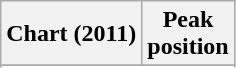<table class="wikitable sortable">
<tr>
<th align="left">Chart (2011)</th>
<th align="left">Peak<br>position</th>
</tr>
<tr>
</tr>
<tr>
</tr>
</table>
